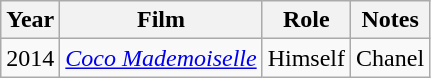<table class="wikitable sortable">
<tr>
<th>Year</th>
<th>Film</th>
<th>Role</th>
<th class="unsortable">Notes</th>
</tr>
<tr>
<td>2014</td>
<td><em><a href='#'>Coco Mademoiselle</a></em></td>
<td>Himself</td>
<td>Chanel</td>
</tr>
</table>
